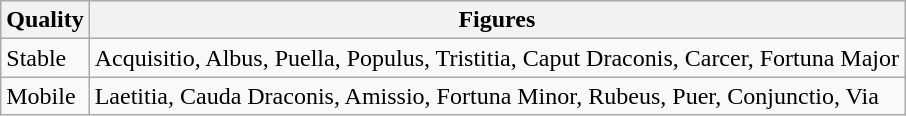<table class="wikitable">
<tr>
<th>Quality</th>
<th>Figures</th>
</tr>
<tr>
<td>Stable</td>
<td>Acquisitio, Albus, Puella, Populus, Tristitia, Caput Draconis, Carcer, Fortuna Major</td>
</tr>
<tr>
<td>Mobile</td>
<td>Laetitia, Cauda Draconis, Amissio, Fortuna Minor, Rubeus, Puer, Conjunctio, Via</td>
</tr>
</table>
